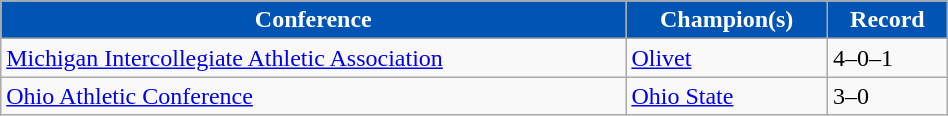<table class="wikitable" width="50%">
<tr>
<th style="background:#0054B3; color:#FFFFFF;">Conference</th>
<th style="background:#0054B3; color:#FFFFFF;">Champion(s)</th>
<th style="background:#0054B3; color:#FFFFFF;">Record</th>
</tr>
<tr align="left">
<td><a href='#'>Michigan Intercollegiate Athletic Association</a></td>
<td><a href='#'>Olivet</a></td>
<td>4–0–1</td>
</tr>
<tr align="left">
<td><a href='#'>Ohio Athletic Conference</a></td>
<td><a href='#'>Ohio State</a></td>
<td>3–0</td>
</tr>
</table>
